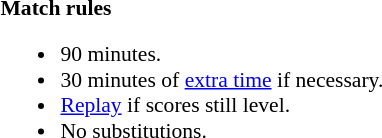<table style="width:100%; font-size:90%;">
<tr>
<td><br><strong>Match rules</strong><ul><li>90 minutes.</li><li>30 minutes of <a href='#'>extra time</a> if necessary.</li><li><a href='#'>Replay</a> if scores still level.</li><li>No substitutions.</li></ul></td>
</tr>
</table>
